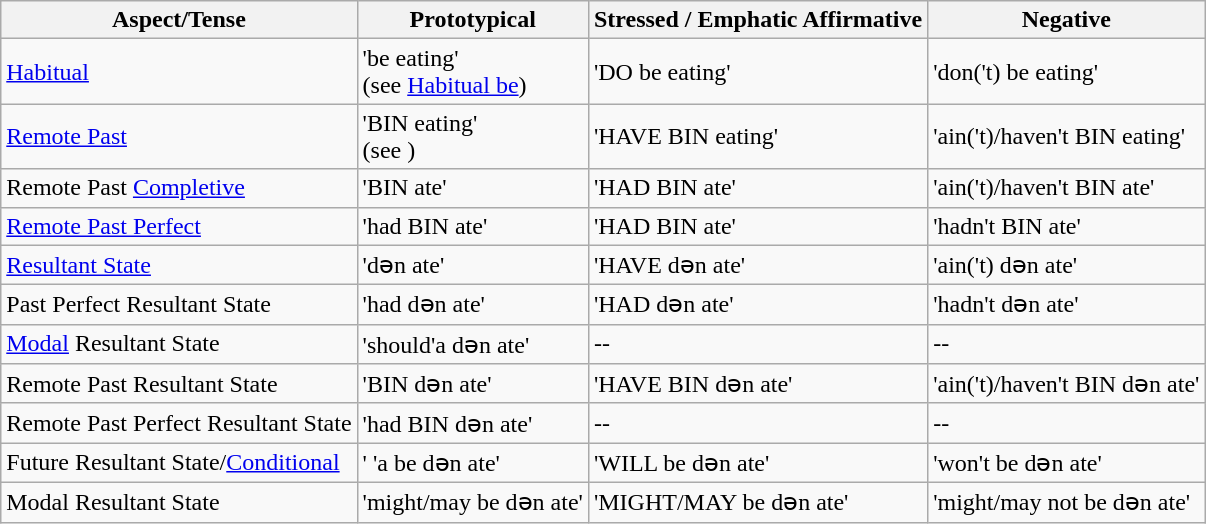<table class="wikitable">
<tr>
<th>Aspect/Tense</th>
<th>Prototypical</th>
<th>Stressed / Emphatic Affirmative</th>
<th>Negative</th>
</tr>
<tr>
<td><a href='#'>Habitual</a></td>
<td>'be eating'<br>(see <a href='#'>Habitual be</a>)</td>
<td>'DO be eating'</td>
<td>'don('t) be eating'</td>
</tr>
<tr>
<td><a href='#'>Remote Past</a></td>
<td>'BIN eating'<br>(see )</td>
<td>'HAVE BIN eating'</td>
<td>'ain('t)/haven't BIN eating'</td>
</tr>
<tr>
<td>Remote Past <a href='#'>Completive</a></td>
<td>'BIN ate'</td>
<td>'HAD BIN ate'</td>
<td>'ain('t)/haven't BIN ate'</td>
</tr>
<tr>
<td><a href='#'>Remote Past Perfect</a></td>
<td>'had BIN ate'</td>
<td>'HAD BIN ate'</td>
<td>'hadn't BIN ate'</td>
</tr>
<tr>
<td><a href='#'>Resultant State</a></td>
<td>'dən ate'</td>
<td>'HAVE dən ate'</td>
<td>'ain('t) dən ate'</td>
</tr>
<tr>
<td>Past Perfect Resultant State</td>
<td>'had dən ate'</td>
<td>'HAD dən ate'</td>
<td>'hadn't dən ate'</td>
</tr>
<tr>
<td><a href='#'>Modal</a> Resultant State</td>
<td>'should'a dən ate'</td>
<td>--</td>
<td>--</td>
</tr>
<tr>
<td>Remote Past Resultant State</td>
<td>'BIN dən ate'</td>
<td>'HAVE BIN dən ate'</td>
<td>'ain('t)/haven't BIN dən ate'</td>
</tr>
<tr>
<td>Remote Past Perfect Resultant State</td>
<td>'had BIN dən ate'</td>
<td>--</td>
<td>--</td>
</tr>
<tr>
<td>Future Resultant State/<a href='#'>Conditional</a></td>
<td>' 'a be dən ate'</td>
<td>'WILL be dən ate'</td>
<td>'won't be dən ate'</td>
</tr>
<tr>
<td>Modal Resultant State</td>
<td>'might/may be dən ate'</td>
<td>'MIGHT/MAY be dən ate'</td>
<td>'might/may not be dən ate'</td>
</tr>
</table>
